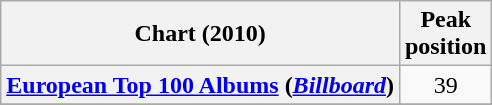<table class="wikitable sortable plainrowheaders" style="text-align:center;">
<tr>
<th>Chart (2010)</th>
<th>Peak<br>position</th>
</tr>
<tr>
<th scope="row"><a href='#'>European Top 100 Albums</a> (<em><a href='#'>Billboard</a></em>)</th>
<td style="text-align:center;">39</td>
</tr>
<tr>
</tr>
<tr>
</tr>
</table>
